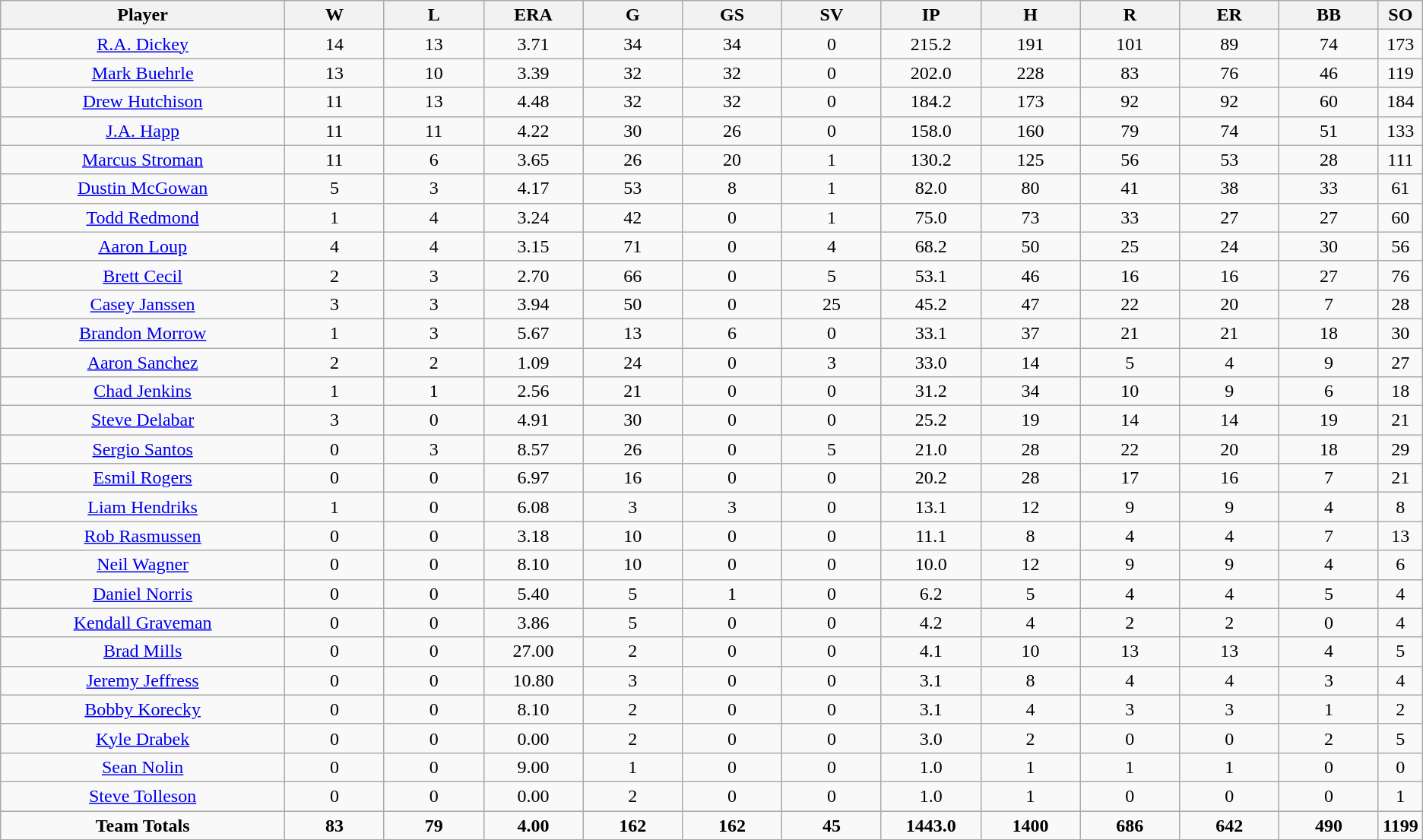<table class=wikitable style="text-align:center">
<tr>
<th bgcolor=#DDDDFF; width="20%">Player</th>
<th bgcolor=#DDDDFF; width="7%">W</th>
<th bgcolor=#DDDDFF; width="7%">L</th>
<th bgcolor=#DDDDFF; width="7%">ERA</th>
<th bgcolor=#DDDDFF; width="7%">G</th>
<th bgcolor=#DDDDFF; width="7%">GS</th>
<th bgcolor=#DDDDFF; width="7%">SV</th>
<th bgcolor=#DDDDFF; width="7%">IP</th>
<th bgcolor=#DDDDFF; width="7%">H</th>
<th bgcolor=#DDDDFF; width="7%">R</th>
<th bgcolor=#DDDDFF; width="7%">ER</th>
<th bgcolor=#DDDDFF; width="7%">BB</th>
<th bgcolor=#DDDDFF; width="7%">SO</th>
</tr>
<tr>
<td><a href='#'>R.A. Dickey</a></td>
<td>14</td>
<td>13</td>
<td>3.71</td>
<td>34</td>
<td>34</td>
<td>0</td>
<td>215.2</td>
<td>191</td>
<td>101</td>
<td>89</td>
<td>74</td>
<td>173</td>
</tr>
<tr>
<td><a href='#'>Mark Buehrle</a></td>
<td>13</td>
<td>10</td>
<td>3.39</td>
<td>32</td>
<td>32</td>
<td>0</td>
<td>202.0</td>
<td>228</td>
<td>83</td>
<td>76</td>
<td>46</td>
<td>119</td>
</tr>
<tr>
<td><a href='#'>Drew Hutchison</a></td>
<td>11</td>
<td>13</td>
<td>4.48</td>
<td>32</td>
<td>32</td>
<td>0</td>
<td>184.2</td>
<td>173</td>
<td>92</td>
<td>92</td>
<td>60</td>
<td>184</td>
</tr>
<tr>
<td><a href='#'>J.A. Happ</a></td>
<td>11</td>
<td>11</td>
<td>4.22</td>
<td>30</td>
<td>26</td>
<td>0</td>
<td>158.0</td>
<td>160</td>
<td>79</td>
<td>74</td>
<td>51</td>
<td>133</td>
</tr>
<tr>
<td><a href='#'>Marcus Stroman</a></td>
<td>11</td>
<td>6</td>
<td>3.65</td>
<td>26</td>
<td>20</td>
<td>1</td>
<td>130.2</td>
<td>125</td>
<td>56</td>
<td>53</td>
<td>28</td>
<td>111</td>
</tr>
<tr>
<td><a href='#'>Dustin McGowan</a></td>
<td>5</td>
<td>3</td>
<td>4.17</td>
<td>53</td>
<td>8</td>
<td>1</td>
<td>82.0</td>
<td>80</td>
<td>41</td>
<td>38</td>
<td>33</td>
<td>61</td>
</tr>
<tr>
<td><a href='#'>Todd Redmond</a></td>
<td>1</td>
<td>4</td>
<td>3.24</td>
<td>42</td>
<td>0</td>
<td>1</td>
<td>75.0</td>
<td>73</td>
<td>33</td>
<td>27</td>
<td>27</td>
<td>60</td>
</tr>
<tr>
<td><a href='#'>Aaron Loup</a></td>
<td>4</td>
<td>4</td>
<td>3.15</td>
<td>71</td>
<td>0</td>
<td>4</td>
<td>68.2</td>
<td>50</td>
<td>25</td>
<td>24</td>
<td>30</td>
<td>56</td>
</tr>
<tr>
<td><a href='#'>Brett Cecil</a></td>
<td>2</td>
<td>3</td>
<td>2.70</td>
<td>66</td>
<td>0</td>
<td>5</td>
<td>53.1</td>
<td>46</td>
<td>16</td>
<td>16</td>
<td>27</td>
<td>76</td>
</tr>
<tr>
<td><a href='#'>Casey Janssen</a></td>
<td>3</td>
<td>3</td>
<td>3.94</td>
<td>50</td>
<td>0</td>
<td>25</td>
<td>45.2</td>
<td>47</td>
<td>22</td>
<td>20</td>
<td>7</td>
<td>28</td>
</tr>
<tr>
<td><a href='#'>Brandon Morrow</a></td>
<td>1</td>
<td>3</td>
<td>5.67</td>
<td>13</td>
<td>6</td>
<td>0</td>
<td>33.1</td>
<td>37</td>
<td>21</td>
<td>21</td>
<td>18</td>
<td>30</td>
</tr>
<tr>
<td><a href='#'>Aaron Sanchez</a></td>
<td>2</td>
<td>2</td>
<td>1.09</td>
<td>24</td>
<td>0</td>
<td>3</td>
<td>33.0</td>
<td>14</td>
<td>5</td>
<td>4</td>
<td>9</td>
<td>27</td>
</tr>
<tr>
<td><a href='#'>Chad Jenkins</a></td>
<td>1</td>
<td>1</td>
<td>2.56</td>
<td>21</td>
<td>0</td>
<td>0</td>
<td>31.2</td>
<td>34</td>
<td>10</td>
<td>9</td>
<td>6</td>
<td>18</td>
</tr>
<tr>
<td><a href='#'>Steve Delabar</a></td>
<td>3</td>
<td>0</td>
<td>4.91</td>
<td>30</td>
<td>0</td>
<td>0</td>
<td>25.2</td>
<td>19</td>
<td>14</td>
<td>14</td>
<td>19</td>
<td>21</td>
</tr>
<tr>
<td><a href='#'>Sergio Santos</a></td>
<td>0</td>
<td>3</td>
<td>8.57</td>
<td>26</td>
<td>0</td>
<td>5</td>
<td>21.0</td>
<td>28</td>
<td>22</td>
<td>20</td>
<td>18</td>
<td>29</td>
</tr>
<tr>
<td><a href='#'>Esmil Rogers</a></td>
<td>0</td>
<td>0</td>
<td>6.97</td>
<td>16</td>
<td>0</td>
<td>0</td>
<td>20.2</td>
<td>28</td>
<td>17</td>
<td>16</td>
<td>7</td>
<td>21</td>
</tr>
<tr>
<td><a href='#'>Liam Hendriks</a></td>
<td>1</td>
<td>0</td>
<td>6.08</td>
<td>3</td>
<td>3</td>
<td>0</td>
<td>13.1</td>
<td>12</td>
<td>9</td>
<td>9</td>
<td>4</td>
<td>8</td>
</tr>
<tr>
<td><a href='#'>Rob Rasmussen</a></td>
<td>0</td>
<td>0</td>
<td>3.18</td>
<td>10</td>
<td>0</td>
<td>0</td>
<td>11.1</td>
<td>8</td>
<td>4</td>
<td>4</td>
<td>7</td>
<td>13</td>
</tr>
<tr>
<td><a href='#'>Neil Wagner</a></td>
<td>0</td>
<td>0</td>
<td>8.10</td>
<td>10</td>
<td>0</td>
<td>0</td>
<td>10.0</td>
<td>12</td>
<td>9</td>
<td>9</td>
<td>4</td>
<td>6</td>
</tr>
<tr>
<td><a href='#'>Daniel Norris</a></td>
<td>0</td>
<td>0</td>
<td>5.40</td>
<td>5</td>
<td>1</td>
<td>0</td>
<td>6.2</td>
<td>5</td>
<td>4</td>
<td>4</td>
<td>5</td>
<td>4</td>
</tr>
<tr>
<td><a href='#'>Kendall Graveman</a></td>
<td>0</td>
<td>0</td>
<td>3.86</td>
<td>5</td>
<td>0</td>
<td>0</td>
<td>4.2</td>
<td>4</td>
<td>2</td>
<td>2</td>
<td>0</td>
<td>4</td>
</tr>
<tr>
<td><a href='#'>Brad Mills</a></td>
<td>0</td>
<td>0</td>
<td>27.00</td>
<td>2</td>
<td>0</td>
<td>0</td>
<td>4.1</td>
<td>10</td>
<td>13</td>
<td>13</td>
<td>4</td>
<td>5</td>
</tr>
<tr>
<td><a href='#'>Jeremy Jeffress</a></td>
<td>0</td>
<td>0</td>
<td>10.80</td>
<td>3</td>
<td>0</td>
<td>0</td>
<td>3.1</td>
<td>8</td>
<td>4</td>
<td>4</td>
<td>3</td>
<td>4</td>
</tr>
<tr>
<td><a href='#'>Bobby Korecky</a></td>
<td>0</td>
<td>0</td>
<td>8.10</td>
<td>2</td>
<td>0</td>
<td>0</td>
<td>3.1</td>
<td>4</td>
<td>3</td>
<td>3</td>
<td>1</td>
<td>2</td>
</tr>
<tr>
<td><a href='#'>Kyle Drabek</a></td>
<td>0</td>
<td>0</td>
<td>0.00</td>
<td>2</td>
<td>0</td>
<td>0</td>
<td>3.0</td>
<td>2</td>
<td>0</td>
<td>0</td>
<td>2</td>
<td>5</td>
</tr>
<tr>
<td><a href='#'>Sean Nolin</a></td>
<td>0</td>
<td>0</td>
<td>9.00</td>
<td>1</td>
<td>0</td>
<td>0</td>
<td>1.0</td>
<td>1</td>
<td>1</td>
<td>1</td>
<td>0</td>
<td>0</td>
</tr>
<tr>
<td><a href='#'>Steve Tolleson</a></td>
<td>0</td>
<td>0</td>
<td>0.00</td>
<td>2</td>
<td>0</td>
<td>0</td>
<td>1.0</td>
<td>1</td>
<td>0</td>
<td>0</td>
<td>0</td>
<td>1</td>
</tr>
<tr>
<td><strong>Team Totals</strong></td>
<td><strong>83</strong></td>
<td><strong>79</strong></td>
<td><strong>4.00</strong></td>
<td><strong>162</strong></td>
<td><strong>162</strong></td>
<td><strong>45</strong></td>
<td><strong>1443.0</strong></td>
<td><strong>1400</strong></td>
<td><strong>686</strong></td>
<td><strong>642</strong></td>
<td><strong>490</strong></td>
<td><strong>1199</strong></td>
</tr>
</table>
